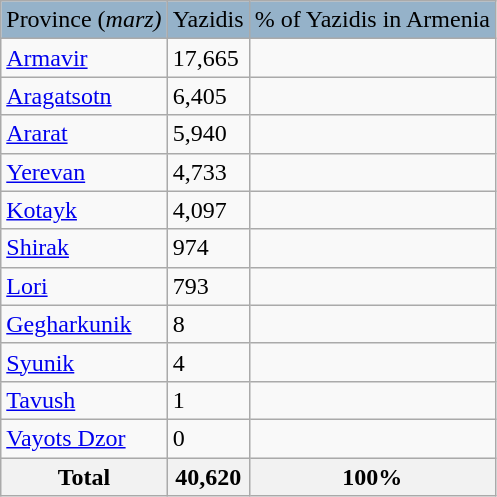<table class="wikitable floatright">
<tr style="background:#95b2c9;">
<td>Province (<em>marz)</td>
<td>Yazidis</td>
<td>% of Yazidis in Armenia</td>
</tr>
<tr>
<td><a href='#'>Armavir</a></td>
<td>17,665</td>
<td></td>
</tr>
<tr>
<td><a href='#'>Aragatsotn</a></td>
<td>6,405</td>
<td></td>
</tr>
<tr>
<td><a href='#'>Ararat</a></td>
<td>5,940</td>
<td></td>
</tr>
<tr>
<td><a href='#'>Yerevan</a></td>
<td>4,733</td>
<td></td>
</tr>
<tr>
<td><a href='#'>Kotayk</a></td>
<td>4,097</td>
<td></td>
</tr>
<tr>
<td><a href='#'>Shirak</a></td>
<td>974</td>
<td></td>
</tr>
<tr>
<td><a href='#'>Lori</a></td>
<td>793</td>
<td></td>
</tr>
<tr>
<td><a href='#'>Gegharkunik</a></td>
<td>8</td>
<td></td>
</tr>
<tr>
<td><a href='#'>Syunik</a></td>
<td>4</td>
<td></td>
</tr>
<tr>
<td><a href='#'>Tavush</a></td>
<td>1</td>
<td></td>
</tr>
<tr>
<td><a href='#'>Vayots Dzor</a></td>
<td>0</td>
<td></td>
</tr>
<tr>
<th>Total</th>
<th>40,620</th>
<th>100%</th>
</tr>
</table>
